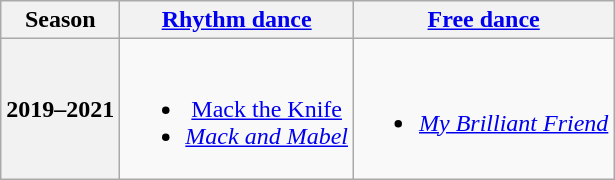<table class=wikitable style=text-align:center>
<tr>
<th>Season</th>
<th><a href='#'>Rhythm dance</a></th>
<th><a href='#'>Free dance</a></th>
</tr>
<tr>
<th>2019–2021 <br> </th>
<td><br><ul><li><a href='#'>Mack the Knife</a><br></li><li><em><a href='#'>Mack and Mabel</a></em><br></li></ul></td>
<td><br><ul><li><em><a href='#'>My Brilliant Friend</a></em><br></li></ul></td>
</tr>
</table>
